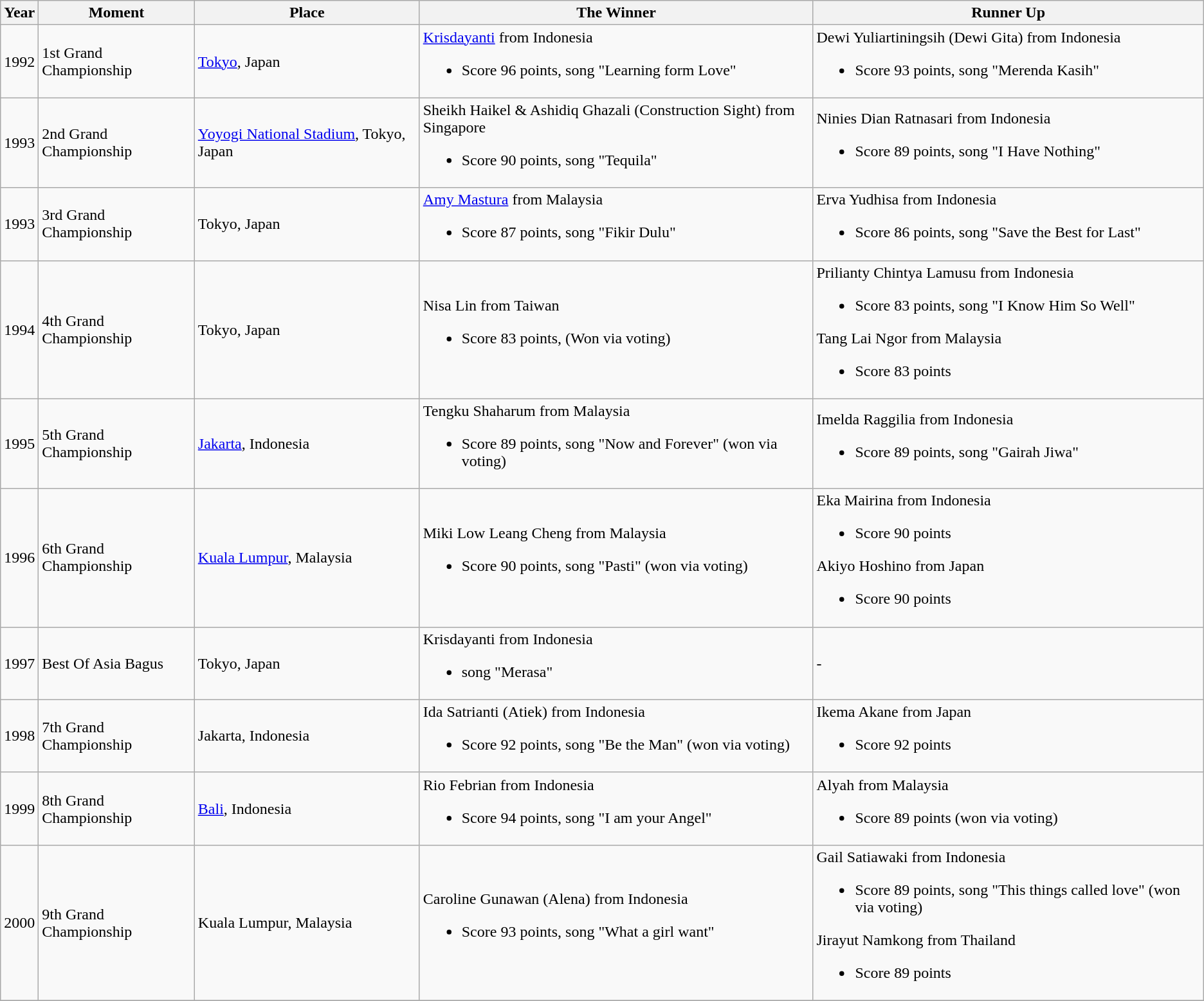<table class="wikitable">
<tr>
<th>Year</th>
<th>Moment</th>
<th>Place</th>
<th>The Winner</th>
<th>Runner Up</th>
</tr>
<tr>
<td rowspan="1">1992</td>
<td>1st Grand Championship</td>
<td><a href='#'>Tokyo</a>, Japan</td>
<td><a href='#'>Krisdayanti</a> from Indonesia<br><ul><li>Score 96 points, song "Learning form Love"</li></ul></td>
<td>Dewi Yuliartiningsih (Dewi Gita) from Indonesia<br><ul><li>Score 93 points, song "Merenda Kasih"</li></ul></td>
</tr>
<tr>
<td rowspan="1">1993</td>
<td>2nd Grand Championship</td>
<td><a href='#'>Yoyogi National Stadium</a>, Tokyo, Japan</td>
<td>Sheikh Haikel & Ashidiq Ghazali (Construction Sight) from Singapore<br><ul><li>Score 90 points, song "Tequila"</li></ul></td>
<td>Ninies Dian Ratnasari from Indonesia<br><ul><li>Score 89 points, song "I Have Nothing"</li></ul></td>
</tr>
<tr>
<td rowspan="1">1993</td>
<td>3rd Grand Championship</td>
<td>Tokyo, Japan</td>
<td><a href='#'>Amy Mastura</a> from Malaysia<br><ul><li>Score 87 points, song "Fikir Dulu"</li></ul></td>
<td>Erva Yudhisa from Indonesia<br><ul><li>Score 86 points, song "Save the Best for Last"</li></ul></td>
</tr>
<tr>
<td rowspan="1">1994</td>
<td>4th Grand Championship</td>
<td>Tokyo, Japan</td>
<td>Nisa Lin from Taiwan<br><ul><li>Score 83 points, (Won via voting)</li></ul></td>
<td>Prilianty Chintya Lamusu from Indonesia<br><ul><li>Score 83 points, song "I Know Him So Well"</li></ul>Tang Lai Ngor from Malaysia<ul><li>Score 83 points</li></ul></td>
</tr>
<tr>
<td rowspan="1">1995</td>
<td>5th Grand Championship</td>
<td><a href='#'>Jakarta</a>, Indonesia</td>
<td>Tengku Shaharum from Malaysia<br><ul><li>Score 89 points, song "Now and Forever" (won via voting)</li></ul></td>
<td>Imelda Raggilia from Indonesia<br><ul><li>Score 89 points, song "Gairah Jiwa"</li></ul></td>
</tr>
<tr>
<td rowspan="1">1996</td>
<td>6th Grand Championship</td>
<td><a href='#'>Kuala Lumpur</a>, Malaysia</td>
<td>Miki Low Leang Cheng from Malaysia<br><ul><li>Score 90 points, song "Pasti" (won via voting)</li></ul></td>
<td>Eka Mairina from Indonesia<br><ul><li>Score 90 points</li></ul>Akiyo Hoshino from Japan<ul><li>Score 90 points</li></ul></td>
</tr>
<tr>
<td rowspan="1">1997</td>
<td>Best Of Asia Bagus</td>
<td>Tokyo, Japan</td>
<td>Krisdayanti from Indonesia<br><ul><li>song "Merasa"</li></ul></td>
<td>-</td>
</tr>
<tr>
<td rowspan="1">1998</td>
<td>7th Grand Championship</td>
<td>Jakarta, Indonesia</td>
<td>Ida Satrianti (Atiek) from Indonesia<br><ul><li>Score 92 points, song "Be the Man" (won via voting)</li></ul></td>
<td>Ikema Akane from Japan<br><ul><li>Score 92 points</li></ul></td>
</tr>
<tr>
<td rowspan="1">1999</td>
<td>8th Grand Championship</td>
<td><a href='#'>Bali</a>, Indonesia</td>
<td>Rio Febrian from Indonesia<br><ul><li>Score 94 points, song "I am your Angel"</li></ul></td>
<td>Alyah from Malaysia<br><ul><li>Score 89 points (won via voting)</li></ul></td>
</tr>
<tr>
<td rowspan="1">2000</td>
<td>9th Grand Championship</td>
<td>Kuala Lumpur, Malaysia</td>
<td>Caroline Gunawan (Alena) from Indonesia<br><ul><li>Score 93 points, song "What a girl want"</li></ul></td>
<td>Gail Satiawaki from Indonesia<br><ul><li>Score 89 points, song "This things called love" (won via voting)</li></ul>Jirayut Namkong from Thailand<ul><li>Score 89 points</li></ul></td>
</tr>
<tr>
</tr>
</table>
